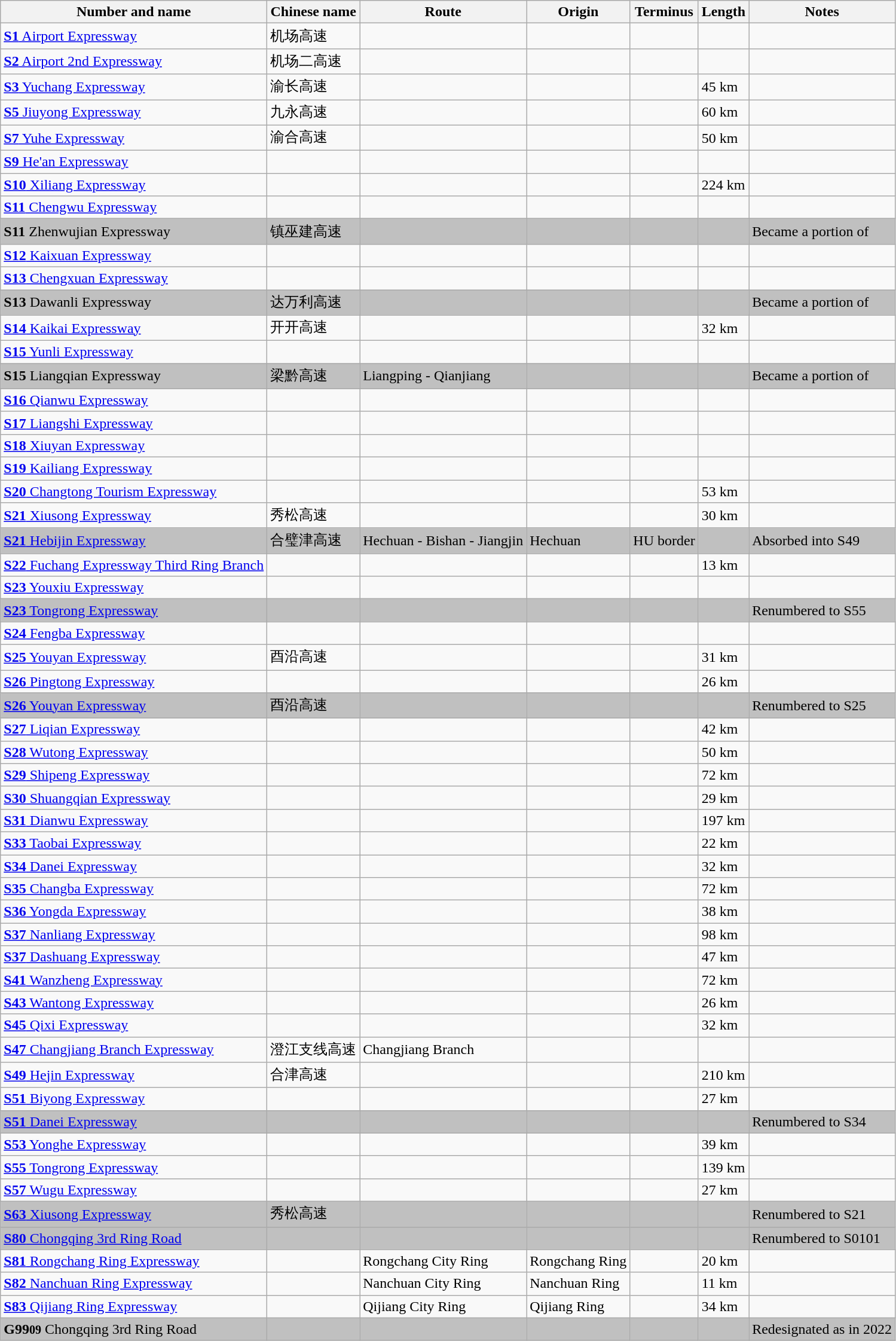<table class="wikitable collapsible">
<tr>
<th>Number and name</th>
<th>Chinese name</th>
<th>Route</th>
<th>Origin</th>
<th>Terminus</th>
<th>Length</th>
<th>Notes</th>
</tr>
<tr>
<td><a href='#'><strong>S1</strong> Airport Expressway</a></td>
<td>机场高速</td>
<td></td>
<td></td>
<td></td>
<td></td>
<td></td>
</tr>
<tr>
<td><a href='#'><strong>S2</strong> Airport 2nd Expressway</a></td>
<td>机场二高速</td>
<td></td>
<td></td>
<td></td>
<td></td>
<td></td>
</tr>
<tr>
<td><a href='#'><strong>S3</strong> Yuchang Expressway</a></td>
<td>渝长高速</td>
<td></td>
<td></td>
<td></td>
<td>45 km</td>
<td></td>
</tr>
<tr>
<td><a href='#'><strong>S5</strong> Jiuyong Expressway</a></td>
<td>九永高速</td>
<td></td>
<td></td>
<td></td>
<td>60 km</td>
<td></td>
</tr>
<tr>
<td><a href='#'><strong>S7</strong> Yuhe Expressway</a></td>
<td>渝合高速</td>
<td></td>
<td></td>
<td></td>
<td>50 km</td>
<td></td>
</tr>
<tr>
<td><a href='#'><strong>S9</strong> He'an Expressway</a></td>
<td></td>
<td></td>
<td></td>
<td></td>
<td></td>
<td></td>
</tr>
<tr>
<td><a href='#'><strong>S10</strong> Xiliang Expressway</a></td>
<td></td>
<td></td>
<td></td>
<td></td>
<td>224 km</td>
<td></td>
</tr>
<tr>
<td><a href='#'><strong>S11</strong> Chengwu Expressway</a></td>
<td></td>
<td></td>
<td></td>
<td></td>
<td></td>
<td></td>
</tr>
<tr style="background:Silver; color:black;">
<td><strong>S11</strong> Zhenwujian Expressway</td>
<td>镇巫建高速</td>
<td></td>
<td></td>
<td></td>
<td></td>
<td>Became a portion of </td>
</tr>
<tr>
<td><a href='#'><strong>S12</strong> Kaixuan Expressway</a></td>
<td></td>
<td></td>
<td></td>
<td></td>
<td></td>
<td></td>
</tr>
<tr>
<td><a href='#'><strong>S13</strong> Chengxuan Expressway</a></td>
<td></td>
<td></td>
<td></td>
<td></td>
<td></td>
<td></td>
</tr>
<tr style="background:Silver; color:black;">
<td><strong>S13</strong> Dawanli Expressway</td>
<td>达万利高速</td>
<td></td>
<td></td>
<td></td>
<td></td>
<td>Became a portion of </td>
</tr>
<tr>
<td><a href='#'><strong>S14</strong> Kaikai Expressway</a></td>
<td>开开高速</td>
<td></td>
<td></td>
<td></td>
<td>32 km</td>
<td></td>
</tr>
<tr>
<td><a href='#'><strong>S15</strong> Yunli Expressway</a></td>
<td></td>
<td></td>
<td></td>
<td></td>
<td></td>
<td></td>
</tr>
<tr style="background:Silver; color:black;">
<td><strong>S15</strong> Liangqian Expressway</td>
<td>梁黔高速</td>
<td>Liangping - Qianjiang</td>
<td></td>
<td></td>
<td></td>
<td>Became a portion of </td>
</tr>
<tr>
<td><a href='#'><strong>S16</strong> Qianwu Expressway</a></td>
<td></td>
<td></td>
<td></td>
<td></td>
<td></td>
<td></td>
</tr>
<tr>
<td><a href='#'><strong>S17</strong> Liangshi Expressway</a></td>
<td></td>
<td></td>
<td></td>
<td></td>
<td></td>
<td></td>
</tr>
<tr>
<td><a href='#'><strong>S18</strong> Xiuyan Expressway</a></td>
<td></td>
<td></td>
<td></td>
<td></td>
<td></td>
<td></td>
</tr>
<tr>
<td><a href='#'><strong>S19</strong> Kailiang Expressway</a></td>
<td></td>
<td></td>
<td></td>
<td></td>
<td></td>
<td></td>
</tr>
<tr>
<td><a href='#'><strong>S20</strong> Changtong Tourism Expressway</a></td>
<td></td>
<td></td>
<td></td>
<td></td>
<td>53 km</td>
<td></td>
</tr>
<tr>
<td><a href='#'><strong>S21</strong> Xiusong Expressway</a></td>
<td>秀松高速</td>
<td></td>
<td></td>
<td></td>
<td>30 km</td>
<td></td>
</tr>
<tr style="background:Silver; color:black;">
<td><a href='#'><strong>S21</strong> Hebijin Expressway</a></td>
<td>合璧津高速</td>
<td>Hechuan - Bishan - Jiangjin</td>
<td>Hechuan</td>
<td>HU border</td>
<td></td>
<td>Absorbed into S49</td>
</tr>
<tr>
<td><a href='#'><strong>S22</strong> Fuchang Expressway Third Ring Branch</a></td>
<td></td>
<td></td>
<td></td>
<td></td>
<td>13 km</td>
<td></td>
</tr>
<tr>
<td><a href='#'><strong>S23</strong> Youxiu Expressway</a></td>
<td></td>
<td></td>
<td></td>
<td></td>
<td></td>
<td></td>
</tr>
<tr style="background:Silver; color:black;">
<td><a href='#'><strong>S23</strong> Tongrong Expressway</a></td>
<td></td>
<td></td>
<td></td>
<td></td>
<td></td>
<td>Renumbered to S55</td>
</tr>
<tr>
<td><a href='#'><strong>S24</strong> Fengba Expressway</a></td>
<td></td>
<td></td>
<td></td>
<td></td>
<td></td>
<td></td>
</tr>
<tr>
<td><a href='#'><strong>S25</strong> Youyan Expressway</a></td>
<td>酉沿高速</td>
<td></td>
<td></td>
<td></td>
<td>31 km</td>
<td></td>
</tr>
<tr>
<td><a href='#'><strong>S26</strong> Pingtong Expressway</a></td>
<td></td>
<td></td>
<td></td>
<td></td>
<td>26 km</td>
<td></td>
</tr>
<tr style="background:Silver; color:black;">
<td><a href='#'><strong>S26</strong> Youyan Expressway</a></td>
<td>酉沿高速</td>
<td></td>
<td></td>
<td></td>
<td></td>
<td>Renumbered to S25</td>
</tr>
<tr>
<td><a href='#'><strong>S27</strong> Liqian Expressway</a></td>
<td></td>
<td></td>
<td></td>
<td></td>
<td>42 km</td>
<td></td>
</tr>
<tr>
<td><a href='#'><strong>S28</strong> Wutong Expressway</a></td>
<td></td>
<td></td>
<td></td>
<td></td>
<td>50 km</td>
<td></td>
</tr>
<tr>
<td><a href='#'><strong>S29</strong> Shipeng Expressway</a></td>
<td></td>
<td></td>
<td></td>
<td></td>
<td>72 km</td>
<td></td>
</tr>
<tr>
<td><a href='#'><strong>S30</strong> Shuangqian Expressway</a></td>
<td></td>
<td></td>
<td></td>
<td></td>
<td>29 km</td>
<td></td>
</tr>
<tr>
<td><a href='#'><strong>S31</strong> Dianwu Expressway</a></td>
<td></td>
<td></td>
<td></td>
<td></td>
<td>197 km</td>
<td></td>
</tr>
<tr>
<td><a href='#'><strong>S33</strong> Taobai Expressway</a></td>
<td></td>
<td></td>
<td></td>
<td></td>
<td>22 km</td>
<td></td>
</tr>
<tr>
<td><a href='#'><strong>S34</strong> Danei Expressway</a></td>
<td></td>
<td></td>
<td></td>
<td></td>
<td>32 km</td>
<td></td>
</tr>
<tr>
<td><a href='#'><strong>S35</strong> Changba Expressway</a></td>
<td></td>
<td></td>
<td></td>
<td></td>
<td>72 km</td>
<td></td>
</tr>
<tr>
<td><a href='#'><strong>S36</strong> Yongda Expressway</a></td>
<td></td>
<td></td>
<td></td>
<td></td>
<td>38 km</td>
<td></td>
</tr>
<tr>
<td><a href='#'><strong>S37</strong> Nanliang Expressway</a></td>
<td></td>
<td></td>
<td></td>
<td></td>
<td>98 km</td>
<td></td>
</tr>
<tr>
<td><a href='#'><strong>S37</strong> Dashuang Expressway</a></td>
<td></td>
<td></td>
<td></td>
<td></td>
<td>47 km</td>
<td></td>
</tr>
<tr>
<td><a href='#'><strong>S41</strong> Wanzheng Expressway</a></td>
<td></td>
<td></td>
<td></td>
<td></td>
<td>72 km</td>
<td></td>
</tr>
<tr>
<td><a href='#'><strong>S43</strong> Wantong Expressway</a></td>
<td></td>
<td></td>
<td></td>
<td></td>
<td>26 km</td>
<td></td>
</tr>
<tr>
<td><a href='#'><strong>S45</strong> Qixi Expressway</a></td>
<td></td>
<td></td>
<td></td>
<td></td>
<td>32 km</td>
<td></td>
</tr>
<tr>
<td><a href='#'><strong>S47</strong> Changjiang Branch Expressway</a></td>
<td>澄江支线高速</td>
<td>Changjiang Branch</td>
<td></td>
<td></td>
<td></td>
<td></td>
</tr>
<tr>
<td><a href='#'><strong>S49</strong> Hejin Expressway</a></td>
<td>合津高速</td>
<td></td>
<td></td>
<td></td>
<td>210 km</td>
<td></td>
</tr>
<tr>
<td><a href='#'><strong>S51</strong> Biyong Expressway</a></td>
<td></td>
<td></td>
<td></td>
<td></td>
<td>27 km</td>
<td></td>
</tr>
<tr style="background:Silver; color:black;">
<td><a href='#'><strong>S51</strong> Danei Expressway</a></td>
<td></td>
<td></td>
<td></td>
<td></td>
<td></td>
<td>Renumbered to S34</td>
</tr>
<tr>
<td><a href='#'><strong>S53</strong> Yonghe Expressway</a></td>
<td></td>
<td></td>
<td></td>
<td></td>
<td>39 km</td>
<td></td>
</tr>
<tr>
<td><a href='#'><strong>S55</strong> Tongrong Expressway</a></td>
<td></td>
<td></td>
<td></td>
<td></td>
<td>139 km</td>
<td></td>
</tr>
<tr>
<td><a href='#'><strong>S57</strong> Wugu Expressway</a></td>
<td></td>
<td></td>
<td></td>
<td></td>
<td>27 km</td>
<td></td>
</tr>
<tr style="background:Silver; color:black;">
<td><a href='#'><strong>S63</strong> Xiusong Expressway</a></td>
<td>秀松高速</td>
<td></td>
<td></td>
<td></td>
<td></td>
<td>Renumbered to S21</td>
</tr>
<tr style="background:Silver; color:black;">
<td><a href='#'><strong>S80</strong> Chongqing 3rd Ring Road</a></td>
<td></td>
<td></td>
<td></td>
<td></td>
<td></td>
<td>Renumbered to S0101</td>
</tr>
<tr>
<td><a href='#'><strong>S81</strong> Rongchang Ring Expressway</a></td>
<td></td>
<td>Rongchang City Ring</td>
<td>Rongchang Ring</td>
<td></td>
<td>20 km</td>
<td></td>
</tr>
<tr>
<td><a href='#'><strong>S82</strong> Nanchuan Ring Expressway</a></td>
<td></td>
<td>Nanchuan City Ring</td>
<td>Nanchuan Ring</td>
<td></td>
<td>11 km</td>
<td></td>
</tr>
<tr>
<td><a href='#'><strong>S83</strong> Qijiang Ring Expressway</a></td>
<td></td>
<td>Qijiang City Ring</td>
<td>Qijiang Ring</td>
<td></td>
<td>34 km</td>
<td></td>
</tr>
<tr style="background:Silver; color:black;">
<td><strong>G99<small>09</small></strong> Chongqing 3rd Ring Road</td>
<td></td>
<td></td>
<td></td>
<td></td>
<td></td>
<td>Redesignated as  in 2022</td>
</tr>
</table>
